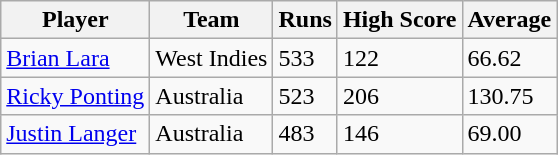<table class="wikitable">
<tr>
<th>Player</th>
<th>Team</th>
<th>Runs</th>
<th>High Score</th>
<th>Average</th>
</tr>
<tr>
<td><a href='#'>Brian Lara</a></td>
<td>West Indies</td>
<td>533</td>
<td>122</td>
<td>66.62</td>
</tr>
<tr>
<td><a href='#'>Ricky Ponting</a></td>
<td>Australia</td>
<td>523</td>
<td>206</td>
<td>130.75</td>
</tr>
<tr>
<td><a href='#'>Justin Langer</a></td>
<td>Australia</td>
<td>483</td>
<td>146</td>
<td>69.00</td>
</tr>
</table>
